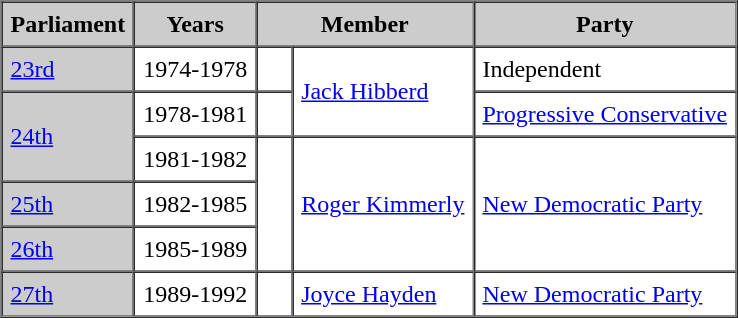<table border=1 cellpadding=5 cellspacing=0>
<tr bgcolor="CCCCCC">
<th>Parliament</th>
<th>Years</th>
<th colspan="2">Member</th>
<th>Party</th>
</tr>
<tr>
<td bgcolor="CCCCCC"><a href='#'>23rd</a></td>
<td>1974-1978</td>
<td>   </td>
<td rowspan="2"><a href='#'>Jack Hibberd</a></td>
<td>Independent</td>
</tr>
<tr>
<td bgcolor="CCCCCC" rowspan="2"><a href='#'>24th</a></td>
<td>1978-1981</td>
<td>   </td>
<td><a href='#'>Progressive Conservative</a></td>
</tr>
<tr>
<td>1981-1982</td>
<td rowspan="3" >   </td>
<td rowspan="3"><a href='#'>Roger Kimmerly</a></td>
<td rowspan="3"><a href='#'>New Democratic Party</a></td>
</tr>
<tr>
<td bgcolor="CCCCCC"><a href='#'>25th</a></td>
<td>1982-1985</td>
</tr>
<tr>
<td bgcolor="CCCCCC"><a href='#'>26th</a></td>
<td>1985-1989</td>
</tr>
<tr>
<td bgcolor="CCCCCC"><a href='#'>27th</a></td>
<td>1989-1992</td>
<td>   </td>
<td><a href='#'>Joyce Hayden</a></td>
<td><a href='#'>New Democratic Party</a></td>
</tr>
</table>
